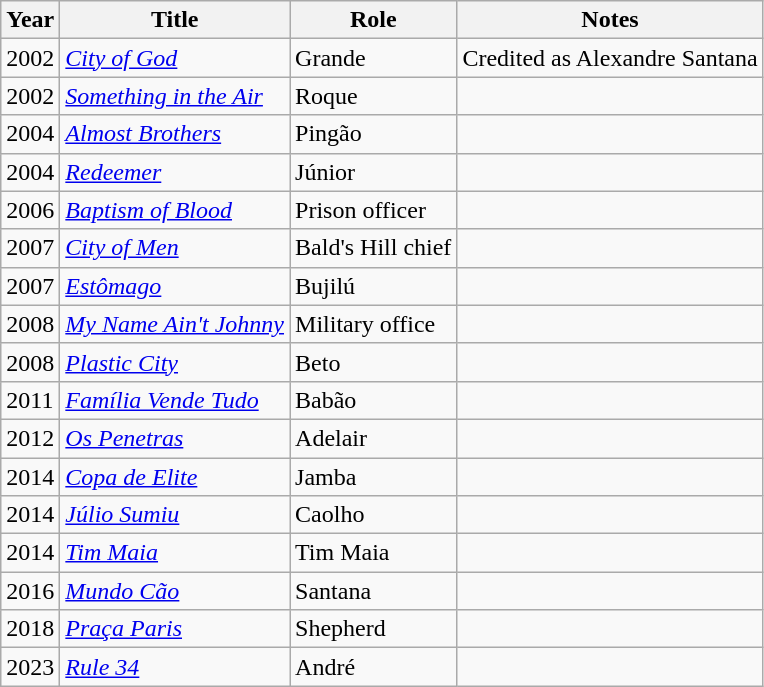<table class="wikitable">
<tr>
<th>Year</th>
<th>Title</th>
<th>Role</th>
<th>Notes</th>
</tr>
<tr>
<td>2002</td>
<td><em><a href='#'>City of God</a></em></td>
<td>Grande</td>
<td>Credited as Alexandre Santana</td>
</tr>
<tr>
<td>2002</td>
<td><em><a href='#'>Something in the Air</a></em></td>
<td>Roque</td>
<td></td>
</tr>
<tr>
<td>2004</td>
<td><em><a href='#'>Almost Brothers</a></em></td>
<td>Pingão</td>
<td></td>
</tr>
<tr>
<td>2004</td>
<td><em><a href='#'>Redeemer</a></em></td>
<td>Júnior</td>
<td></td>
</tr>
<tr>
<td>2006</td>
<td><em><a href='#'>Baptism of Blood</a></em></td>
<td>Prison officer</td>
<td></td>
</tr>
<tr>
<td>2007</td>
<td><em><a href='#'>City of Men</a></em></td>
<td>Bald's Hill chief</td>
<td></td>
</tr>
<tr>
<td>2007</td>
<td><em><a href='#'>Estômago</a></em></td>
<td>Bujilú</td>
<td></td>
</tr>
<tr>
<td>2008</td>
<td><em><a href='#'>My Name Ain't Johnny</a></em></td>
<td>Military office</td>
<td></td>
</tr>
<tr>
<td>2008</td>
<td><em><a href='#'>Plastic City</a></em></td>
<td>Beto</td>
<td></td>
</tr>
<tr>
<td>2011</td>
<td><em><a href='#'>Família Vende Tudo</a></em></td>
<td>Babão</td>
<td></td>
</tr>
<tr>
<td>2012</td>
<td><em><a href='#'>Os Penetras</a></em></td>
<td>Adelair</td>
<td></td>
</tr>
<tr>
<td>2014</td>
<td><em><a href='#'>Copa de Elite</a></em></td>
<td>Jamba</td>
<td></td>
</tr>
<tr>
<td>2014</td>
<td><em><a href='#'>Júlio Sumiu</a></em></td>
<td>Caolho</td>
<td></td>
</tr>
<tr>
<td>2014</td>
<td><em><a href='#'>Tim Maia</a></em></td>
<td>Tim Maia</td>
<td></td>
</tr>
<tr>
<td>2016</td>
<td><em><a href='#'>Mundo Cão</a></em></td>
<td>Santana</td>
<td></td>
</tr>
<tr>
<td>2018</td>
<td><em><a href='#'>Praça Paris</a></em></td>
<td>Shepherd</td>
<td></td>
</tr>
<tr>
<td>2023</td>
<td><a href='#'><em>Rule 34</em></a></td>
<td>André</td>
<td></td>
</tr>
</table>
